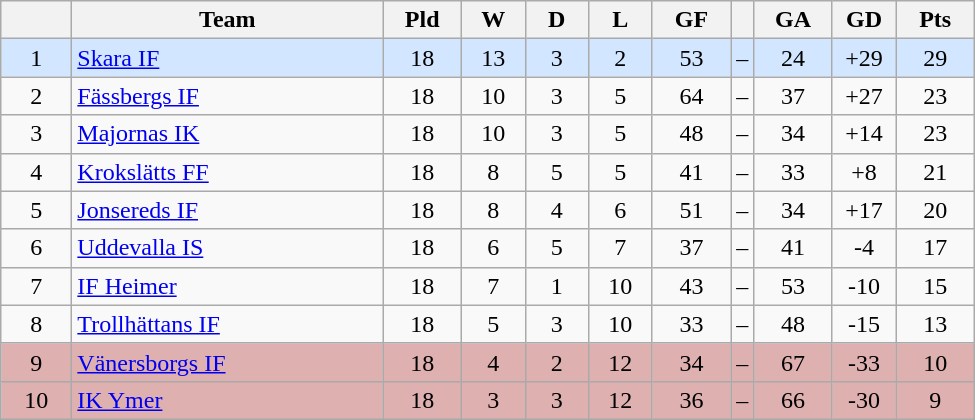<table class="wikitable" style="text-align: center;">
<tr>
<th style="width: 40px;"></th>
<th style="width: 200px;">Team</th>
<th style="width: 45px;">Pld</th>
<th style="width: 35px;">W</th>
<th style="width: 35px;">D</th>
<th style="width: 35px;">L</th>
<th style="width: 45px;">GF</th>
<th></th>
<th style="width: 45px;">GA</th>
<th style="width: 35px;">GD</th>
<th style="width: 45px;">Pts</th>
</tr>
<tr style="background: #d2e6ff">
<td>1</td>
<td style="text-align: left;"><a href='#'>Skara IF</a></td>
<td>18</td>
<td>13</td>
<td>3</td>
<td>2</td>
<td>53</td>
<td>–</td>
<td>24</td>
<td>+29</td>
<td>29</td>
</tr>
<tr>
<td>2</td>
<td style="text-align: left;"><a href='#'>Fässbergs IF</a></td>
<td>18</td>
<td>10</td>
<td>3</td>
<td>5</td>
<td>64</td>
<td>–</td>
<td>37</td>
<td>+27</td>
<td>23</td>
</tr>
<tr>
<td>3</td>
<td style="text-align: left;"><a href='#'>Majornas IK</a></td>
<td>18</td>
<td>10</td>
<td>3</td>
<td>5</td>
<td>48</td>
<td>–</td>
<td>34</td>
<td>+14</td>
<td>23</td>
</tr>
<tr>
<td>4</td>
<td style="text-align: left;"><a href='#'>Krokslätts FF</a></td>
<td>18</td>
<td>8</td>
<td>5</td>
<td>5</td>
<td>41</td>
<td>–</td>
<td>33</td>
<td>+8</td>
<td>21</td>
</tr>
<tr>
<td>5</td>
<td style="text-align: left;"><a href='#'>Jonsereds IF</a></td>
<td>18</td>
<td>8</td>
<td>4</td>
<td>6</td>
<td>51</td>
<td>–</td>
<td>34</td>
<td>+17</td>
<td>20</td>
</tr>
<tr>
<td>6</td>
<td style="text-align: left;"><a href='#'>Uddevalla IS</a></td>
<td>18</td>
<td>6</td>
<td>5</td>
<td>7</td>
<td>37</td>
<td>–</td>
<td>41</td>
<td>-4</td>
<td>17</td>
</tr>
<tr>
<td>7</td>
<td style="text-align: left;"><a href='#'>IF Heimer</a></td>
<td>18</td>
<td>7</td>
<td>1</td>
<td>10</td>
<td>43</td>
<td>–</td>
<td>53</td>
<td>-10</td>
<td>15</td>
</tr>
<tr>
<td>8</td>
<td style="text-align: left;"><a href='#'>Trollhättans IF</a></td>
<td>18</td>
<td>5</td>
<td>3</td>
<td>10</td>
<td>33</td>
<td>–</td>
<td>48</td>
<td>-15</td>
<td>13</td>
</tr>
<tr style="background: #deb0b0">
<td>9</td>
<td style="text-align: left;"><a href='#'>Vänersborgs IF</a></td>
<td>18</td>
<td>4</td>
<td>2</td>
<td>12</td>
<td>34</td>
<td>–</td>
<td>67</td>
<td>-33</td>
<td>10</td>
</tr>
<tr style="background: #deb0b0">
<td>10</td>
<td style="text-align: left;"><a href='#'>IK Ymer</a></td>
<td>18</td>
<td>3</td>
<td>3</td>
<td>12</td>
<td>36</td>
<td>–</td>
<td>66</td>
<td>-30</td>
<td>9</td>
</tr>
</table>
